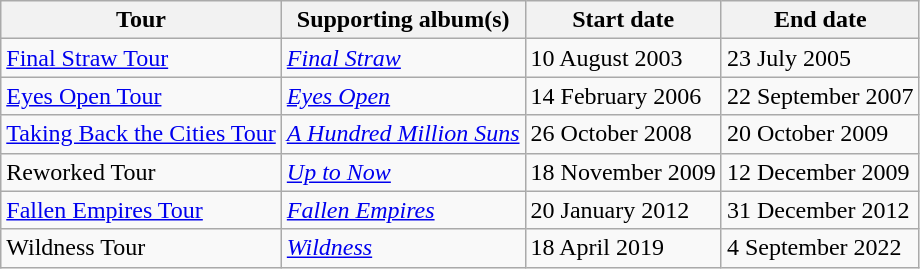<table class="wikitable">
<tr>
<th>Tour</th>
<th>Supporting album(s)</th>
<th>Start date</th>
<th>End date</th>
</tr>
<tr>
<td><a href='#'>Final Straw Tour</a></td>
<td><em><a href='#'>Final Straw</a></em></td>
<td>10 August 2003</td>
<td>23 July 2005</td>
</tr>
<tr>
<td><a href='#'>Eyes Open Tour</a></td>
<td><em><a href='#'>Eyes Open</a></em></td>
<td>14 February 2006</td>
<td>22 September 2007</td>
</tr>
<tr>
<td><a href='#'>Taking Back the Cities Tour</a></td>
<td><em><a href='#'>A Hundred Million Suns</a></em></td>
<td>26 October 2008</td>
<td>20 October 2009</td>
</tr>
<tr>
<td>Reworked Tour</td>
<td><em><a href='#'>Up to Now</a></em></td>
<td>18 November 2009</td>
<td>12 December 2009</td>
</tr>
<tr>
<td><a href='#'>Fallen Empires Tour</a></td>
<td><em><a href='#'>Fallen Empires</a></em></td>
<td>20 January 2012</td>
<td>31 December 2012</td>
</tr>
<tr>
<td>Wildness Tour</td>
<td><em><a href='#'>Wildness</a></em></td>
<td>18 April 2019</td>
<td>4 September 2022</td>
</tr>
</table>
